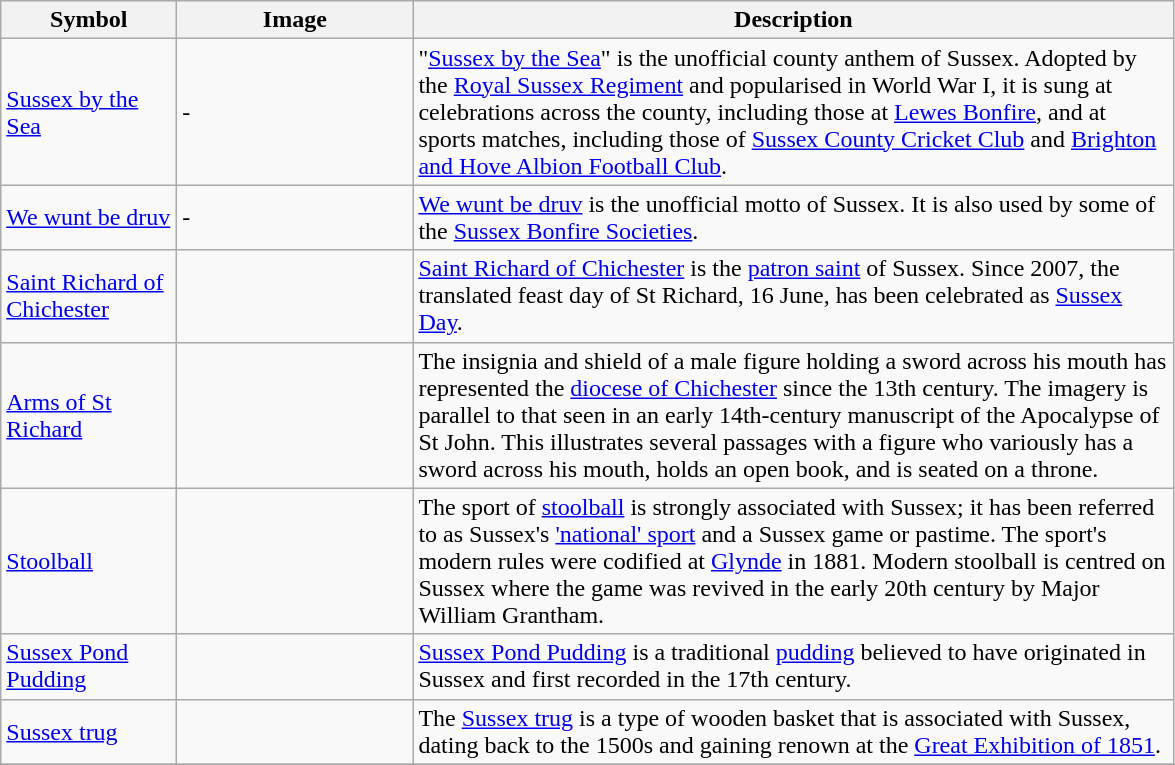<table class="wikitable">
<tr>
<th width="110">Symbol</th>
<th width="150">Image</th>
<th width="500">Description</th>
</tr>
<tr>
<td><a href='#'>Sussex by the Sea</a></td>
<td>-</td>
<td>"<a href='#'>Sussex by the Sea</a>" is the unofficial county anthem of Sussex. Adopted by the <a href='#'>Royal Sussex Regiment</a> and popularised in World War I, it is sung at celebrations across the county, including those at <a href='#'>Lewes Bonfire</a>, and at sports matches, including those of <a href='#'>Sussex County Cricket Club</a> and <a href='#'>Brighton and Hove Albion Football Club</a>.</td>
</tr>
<tr>
<td><a href='#'>We wunt be druv</a></td>
<td>-</td>
<td><a href='#'>We wunt be druv</a> is the unofficial motto of Sussex.  It is also used by some of the <a href='#'>Sussex Bonfire Societies</a>.</td>
</tr>
<tr>
<td><a href='#'>Saint Richard of Chichester</a></td>
<td></td>
<td><a href='#'>Saint Richard of Chichester</a> is the <a href='#'>patron saint</a> of Sussex.  Since 2007, the translated feast day of St Richard, 16 June, has been celebrated as <a href='#'>Sussex Day</a>.</td>
</tr>
<tr>
<td><a href='#'>Arms of St Richard</a></td>
<td></td>
<td>The insignia and shield of a male figure holding a sword across his mouth has represented the <a href='#'>diocese of Chichester</a> since the 13th century.  The imagery is parallel to that seen in an early 14th-century manuscript of the Apocalypse of St John.  This illustrates several passages with a figure who variously has a sword across his mouth, holds an open book, and is seated on a throne.</td>
</tr>
<tr>
<td><a href='#'>Stoolball</a></td>
<td></td>
<td>The sport of <a href='#'>stoolball</a> is strongly associated with Sussex; it has been referred to as Sussex's <a href='#'>'national' sport</a> and a Sussex game or pastime.  The sport's modern rules were codified at <a href='#'>Glynde</a> in 1881.  Modern stoolball is centred on Sussex where the game was revived in the early 20th century by Major William Grantham.</td>
</tr>
<tr>
<td><a href='#'>Sussex Pond Pudding</a></td>
<td></td>
<td><a href='#'>Sussex Pond Pudding</a> is a traditional <a href='#'>pudding</a> believed to have originated in Sussex and first recorded in the 17th century.</td>
</tr>
<tr>
<td><a href='#'>Sussex trug</a></td>
<td></td>
<td>The <a href='#'>Sussex trug</a> is a type of wooden basket that is associated with Sussex, dating back to the 1500s and gaining renown at the <a href='#'>Great Exhibition of 1851</a>.</td>
</tr>
<tr>
</tr>
</table>
